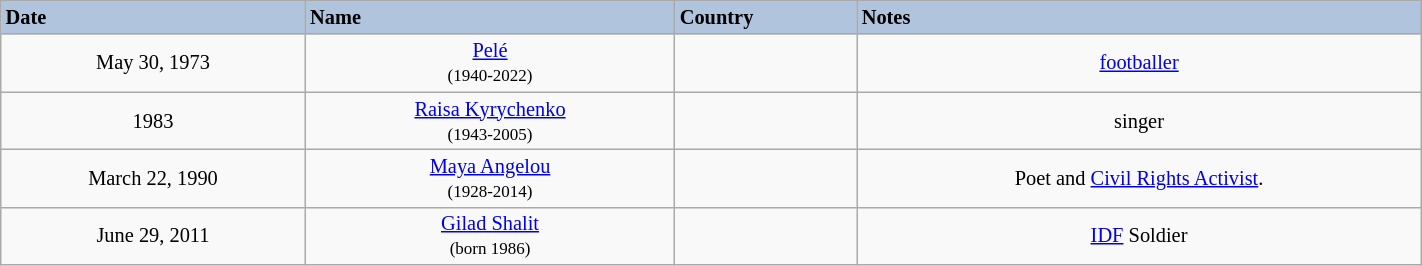<table class="wikitable" width="75%" style="font-size: 85%; border: gray solid 1px; border-collapse: collapse; text-align: middle;">
<tr>
<th style="text-align: left;background:#B0C4DE">Date</th>
<th width="240" style="text-align: left;background:#B0C4DE">Name</th>
<th style="text-align: left;background:#B0C4DE">Country</th>
<th style="text-align: left;background:#B0C4DE">Notes</th>
</tr>
<tr>
<td align="center">May 30, 1973</td>
<td align="center"><a href='#'>Pelé</a><br><small>(1940-2022)</small></td>
<td align="center"></td>
<td align="center"><a href='#'>footballer</a></td>
</tr>
<tr>
<td align="center">1983</td>
<td align="center"><a href='#'>Raisa Kyrychenko</a><br><small>(1943-2005)</small></td>
<td align="center"></td>
<td align="center">singer</td>
</tr>
<tr>
<td align="center">March 22, 1990</td>
<td align="center"><a href='#'>Maya Angelou</a><br><small>(1928-2014)</small></td>
<td align="center"></td>
<td align="center">Poet and <a href='#'>Civil Rights Activist</a>.</td>
</tr>
<tr>
<td align="center">June 29, 2011</td>
<td align="center"><a href='#'>Gilad Shalit</a><br><small>(born 1986)</small></td>
<td align="center"></td>
<td align="center"><a href='#'>IDF</a> Soldier</td>
</tr>
</table>
